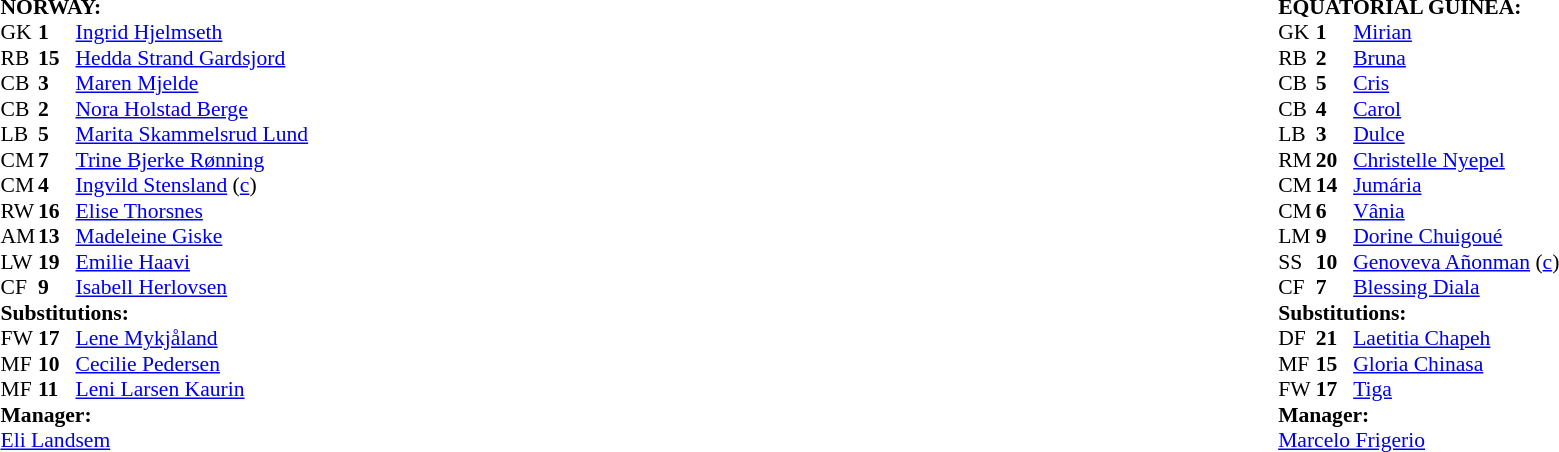<table width="100%">
<tr>
<td valign="top" width="50%"><br><table style="font-size: 90%" cellspacing="0" cellpadding="0">
<tr>
<td colspan=4><br><strong>NORWAY:</strong></td>
</tr>
<tr>
<th width="25"></th>
<th width="25"></th>
</tr>
<tr>
<td>GK</td>
<td><strong>1</strong></td>
<td><a href='#'>Ingrid Hjelmseth</a></td>
</tr>
<tr>
<td>RB</td>
<td><strong>15</strong></td>
<td><a href='#'>Hedda Strand Gardsjord</a></td>
</tr>
<tr>
<td>CB</td>
<td><strong>3</strong></td>
<td><a href='#'>Maren Mjelde</a></td>
<td></td>
</tr>
<tr>
<td>CB</td>
<td><strong>2</strong></td>
<td><a href='#'>Nora Holstad Berge</a></td>
</tr>
<tr>
<td>LB</td>
<td><strong>5</strong></td>
<td><a href='#'>Marita Skammelsrud Lund</a></td>
</tr>
<tr>
<td>CM</td>
<td><strong>7</strong></td>
<td><a href='#'>Trine Bjerke Rønning</a></td>
</tr>
<tr>
<td>CM</td>
<td><strong>4</strong></td>
<td><a href='#'>Ingvild Stensland</a> (<a href='#'>c</a>)</td>
</tr>
<tr>
<td>RW</td>
<td><strong>16</strong></td>
<td><a href='#'>Elise Thorsnes</a></td>
<td></td>
</tr>
<tr>
<td>AM</td>
<td><strong>13</strong></td>
<td><a href='#'>Madeleine Giske</a></td>
<td></td>
<td></td>
</tr>
<tr>
<td>LW</td>
<td><strong>19</strong></td>
<td><a href='#'>Emilie Haavi</a></td>
</tr>
<tr>
<td>CF</td>
<td><strong>9</strong></td>
<td><a href='#'>Isabell Herlovsen</a></td>
<td></td>
<td></td>
</tr>
<tr>
<td colspan=3><strong>Substitutions:</strong></td>
</tr>
<tr>
<td>FW</td>
<td><strong>17</strong></td>
<td><a href='#'>Lene Mykjåland</a></td>
<td></td>
<td></td>
</tr>
<tr>
<td>MF</td>
<td><strong>10</strong></td>
<td><a href='#'>Cecilie Pedersen</a></td>
<td></td>
<td></td>
</tr>
<tr>
<td>MF</td>
<td><strong>11</strong></td>
<td><a href='#'>Leni Larsen Kaurin</a></td>
<td></td>
<td></td>
</tr>
<tr>
<td colspan=3><strong>Manager:</strong></td>
</tr>
<tr>
<td colspan=3><a href='#'>Eli Landsem</a></td>
</tr>
</table>
</td>
<td valign="top"></td>
<td valign="top" width="50%"><br><table style="font-size: 90%" cellspacing="0" cellpadding="0" align="center">
<tr>
<td colspan=4><br><strong>EQUATORIAL GUINEA:</strong></td>
</tr>
<tr>
<th width=25></th>
<th width=25></th>
</tr>
<tr>
<td>GK</td>
<td><strong>1</strong></td>
<td><a href='#'>Mirian</a></td>
</tr>
<tr>
<td>RB</td>
<td><strong>2</strong></td>
<td><a href='#'>Bruna</a></td>
</tr>
<tr>
<td>CB</td>
<td><strong>5</strong></td>
<td><a href='#'>Cris</a></td>
</tr>
<tr>
<td>CB</td>
<td><strong>4</strong></td>
<td><a href='#'>Carol</a></td>
</tr>
<tr>
<td>LB</td>
<td><strong>3</strong></td>
<td><a href='#'>Dulce</a></td>
</tr>
<tr>
<td>RM</td>
<td><strong>20</strong></td>
<td><a href='#'>Christelle Nyepel</a></td>
<td></td>
<td></td>
</tr>
<tr>
<td>CM</td>
<td><strong>14</strong></td>
<td><a href='#'>Jumária</a></td>
<td></td>
<td></td>
</tr>
<tr>
<td>CM</td>
<td><strong>6</strong></td>
<td><a href='#'>Vânia</a></td>
</tr>
<tr>
<td>LM</td>
<td><strong>9</strong></td>
<td><a href='#'>Dorine Chuigoué</a></td>
</tr>
<tr>
<td>SS</td>
<td><strong>10</strong></td>
<td><a href='#'>Genoveva Añonman</a> (<a href='#'>c</a>)</td>
</tr>
<tr>
<td>CF</td>
<td><strong>7</strong></td>
<td><a href='#'>Blessing Diala</a></td>
<td></td>
<td></td>
</tr>
<tr>
<td colspan=3><strong>Substitutions:</strong></td>
</tr>
<tr>
<td>DF</td>
<td><strong>21</strong></td>
<td><a href='#'>Laetitia Chapeh</a></td>
<td></td>
<td></td>
</tr>
<tr>
<td>MF</td>
<td><strong>15</strong></td>
<td><a href='#'>Gloria Chinasa</a></td>
<td></td>
<td></td>
</tr>
<tr>
<td>FW</td>
<td><strong>17</strong></td>
<td><a href='#'>Tiga</a></td>
<td></td>
<td></td>
</tr>
<tr>
<td colspan=3><strong>Manager:</strong></td>
</tr>
<tr>
<td colspan=3> <a href='#'>Marcelo Frigerio</a></td>
</tr>
</table>
</td>
</tr>
</table>
